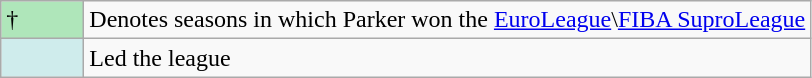<table class="wikitable">
<tr>
<td style="background:#AFE6BA; width:3em;">†</td>
<td>Denotes seasons in which Parker won the <a href='#'>EuroLeague</a>\<a href='#'>FIBA SuproLeague</a></td>
</tr>
<tr>
<td style="background:#CFECEC; width:1em"></td>
<td>Led the league</td>
</tr>
</table>
